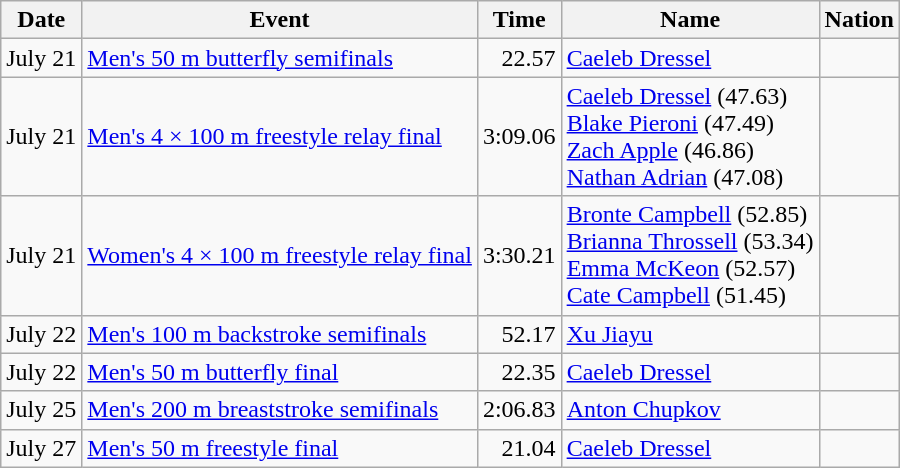<table class="wikitable">
<tr>
<th>Date</th>
<th>Event</th>
<th>Time</th>
<th>Name</th>
<th>Nation</th>
</tr>
<tr>
<td>July 21</td>
<td><a href='#'>Men's 50 m butterfly semifinals</a></td>
<td align="right">22.57</td>
<td><a href='#'>Caeleb Dressel</a></td>
<td></td>
</tr>
<tr>
<td>July 21</td>
<td><a href='#'>Men's 4 × 100 m freestyle relay final</a></td>
<td align="right">3:09.06</td>
<td><a href='#'>Caeleb Dressel</a> (47.63)<br><a href='#'>Blake Pieroni</a> (47.49)<br><a href='#'>Zach Apple</a> (46.86)<br><a href='#'>Nathan Adrian</a> (47.08)</td>
<td></td>
</tr>
<tr>
<td>July 21</td>
<td><a href='#'>Women's 4 × 100 m freestyle relay final</a></td>
<td align="right">3:30.21</td>
<td><a href='#'>Bronte Campbell</a> (52.85)<br><a href='#'>Brianna Throssell</a> (53.34)<br><a href='#'>Emma McKeon</a> (52.57)<br><a href='#'>Cate Campbell</a> (51.45)</td>
<td></td>
</tr>
<tr>
<td>July 22</td>
<td><a href='#'>Men's 100 m backstroke semifinals</a></td>
<td align="right">52.17</td>
<td><a href='#'>Xu Jiayu</a></td>
<td></td>
</tr>
<tr>
<td>July 22</td>
<td><a href='#'>Men's 50 m butterfly final</a></td>
<td align="right">22.35</td>
<td><a href='#'>Caeleb Dressel</a></td>
<td></td>
</tr>
<tr>
<td>July 25</td>
<td><a href='#'>Men's 200 m breaststroke semifinals</a></td>
<td align="right">2:06.83</td>
<td><a href='#'>Anton Chupkov</a></td>
<td></td>
</tr>
<tr>
<td>July 27</td>
<td><a href='#'>Men's 50 m freestyle final</a></td>
<td align="right">21.04</td>
<td><a href='#'>Caeleb Dressel</a></td>
<td></td>
</tr>
</table>
